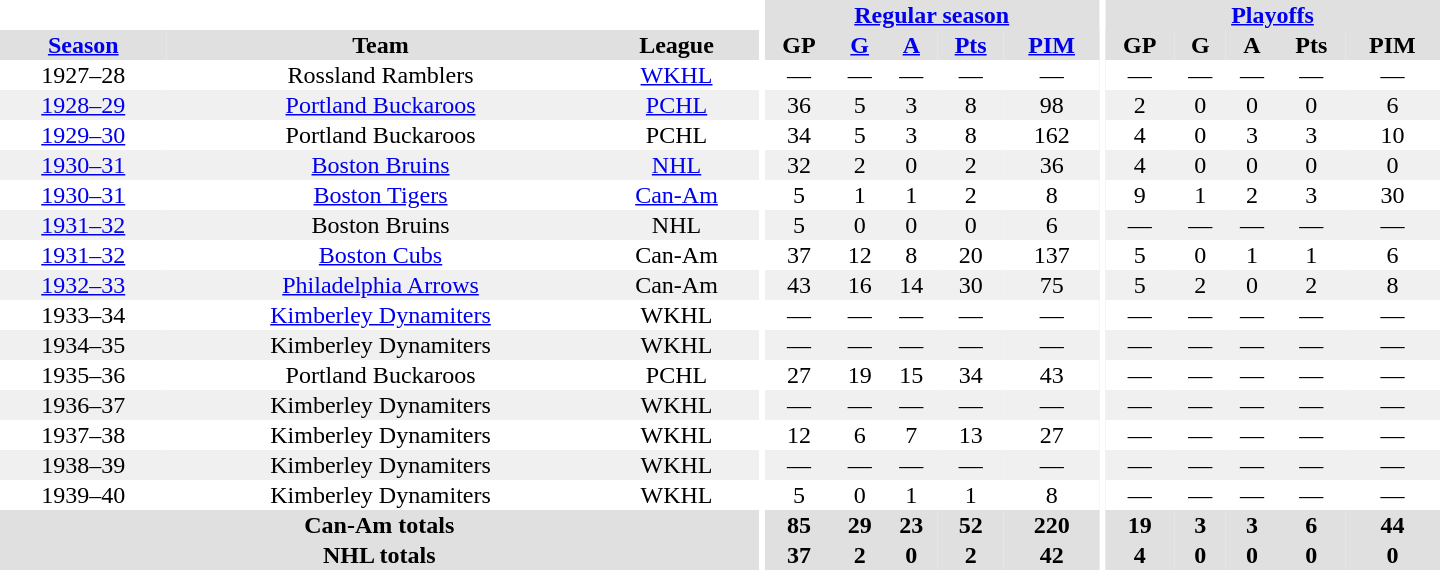<table border="0" cellpadding="1" cellspacing="0" style="text-align:center; width:60em">
<tr bgcolor="#e0e0e0">
<th colspan="3" bgcolor="#ffffff"></th>
<th rowspan="100" bgcolor="#ffffff"></th>
<th colspan="5"><a href='#'>Regular season</a></th>
<th rowspan="100" bgcolor="#ffffff"></th>
<th colspan="5"><a href='#'>Playoffs</a></th>
</tr>
<tr bgcolor="#e0e0e0">
<th><a href='#'>Season</a></th>
<th>Team</th>
<th>League</th>
<th>GP</th>
<th><a href='#'>G</a></th>
<th><a href='#'>A</a></th>
<th><a href='#'>Pts</a></th>
<th><a href='#'>PIM</a></th>
<th>GP</th>
<th>G</th>
<th>A</th>
<th>Pts</th>
<th>PIM</th>
</tr>
<tr>
<td>1927–28</td>
<td>Rossland Ramblers</td>
<td><a href='#'>WKHL</a></td>
<td>—</td>
<td>—</td>
<td>—</td>
<td>—</td>
<td>—</td>
<td>—</td>
<td>—</td>
<td>—</td>
<td>—</td>
<td>—</td>
</tr>
<tr bgcolor="#f0f0f0">
<td><a href='#'>1928–29</a></td>
<td><a href='#'>Portland Buckaroos</a></td>
<td><a href='#'>PCHL</a></td>
<td>36</td>
<td>5</td>
<td>3</td>
<td>8</td>
<td>98</td>
<td>2</td>
<td>0</td>
<td>0</td>
<td>0</td>
<td>6</td>
</tr>
<tr>
<td><a href='#'>1929–30</a></td>
<td>Portland Buckaroos</td>
<td>PCHL</td>
<td>34</td>
<td>5</td>
<td>3</td>
<td>8</td>
<td>162</td>
<td>4</td>
<td>0</td>
<td>3</td>
<td>3</td>
<td>10</td>
</tr>
<tr bgcolor="#f0f0f0">
<td><a href='#'>1930–31</a></td>
<td><a href='#'>Boston Bruins</a></td>
<td><a href='#'>NHL</a></td>
<td>32</td>
<td>2</td>
<td>0</td>
<td>2</td>
<td>36</td>
<td>4</td>
<td>0</td>
<td>0</td>
<td>0</td>
<td>0</td>
</tr>
<tr>
<td><a href='#'>1930–31</a></td>
<td><a href='#'>Boston Tigers</a></td>
<td><a href='#'>Can-Am</a></td>
<td>5</td>
<td>1</td>
<td>1</td>
<td>2</td>
<td>8</td>
<td>9</td>
<td>1</td>
<td>2</td>
<td>3</td>
<td>30</td>
</tr>
<tr bgcolor="#f0f0f0">
<td><a href='#'>1931–32</a></td>
<td>Boston Bruins</td>
<td>NHL</td>
<td>5</td>
<td>0</td>
<td>0</td>
<td>0</td>
<td>6</td>
<td>—</td>
<td>—</td>
<td>—</td>
<td>—</td>
<td>—</td>
</tr>
<tr>
<td><a href='#'>1931–32</a></td>
<td><a href='#'>Boston Cubs</a></td>
<td>Can-Am</td>
<td>37</td>
<td>12</td>
<td>8</td>
<td>20</td>
<td>137</td>
<td>5</td>
<td>0</td>
<td>1</td>
<td>1</td>
<td>6</td>
</tr>
<tr bgcolor="#f0f0f0">
<td><a href='#'>1932–33</a></td>
<td><a href='#'>Philadelphia Arrows</a></td>
<td>Can-Am</td>
<td>43</td>
<td>16</td>
<td>14</td>
<td>30</td>
<td>75</td>
<td>5</td>
<td>2</td>
<td>0</td>
<td>2</td>
<td>8</td>
</tr>
<tr>
<td>1933–34</td>
<td><a href='#'>Kimberley Dynamiters</a></td>
<td>WKHL</td>
<td>—</td>
<td>—</td>
<td>—</td>
<td>—</td>
<td>—</td>
<td>—</td>
<td>—</td>
<td>—</td>
<td>—</td>
<td>—</td>
</tr>
<tr bgcolor="#f0f0f0">
<td>1934–35</td>
<td>Kimberley Dynamiters</td>
<td>WKHL</td>
<td>—</td>
<td>—</td>
<td>—</td>
<td>—</td>
<td>—</td>
<td>—</td>
<td>—</td>
<td>—</td>
<td>—</td>
<td>—</td>
</tr>
<tr>
<td>1935–36</td>
<td>Portland Buckaroos</td>
<td>PCHL</td>
<td>27</td>
<td>19</td>
<td>15</td>
<td>34</td>
<td>43</td>
<td>—</td>
<td>—</td>
<td>—</td>
<td>—</td>
<td>—</td>
</tr>
<tr bgcolor="#f0f0f0">
<td>1936–37</td>
<td>Kimberley Dynamiters</td>
<td>WKHL</td>
<td>—</td>
<td>—</td>
<td>—</td>
<td>—</td>
<td>—</td>
<td>—</td>
<td>—</td>
<td>—</td>
<td>—</td>
<td>—</td>
</tr>
<tr>
<td>1937–38</td>
<td>Kimberley Dynamiters</td>
<td>WKHL</td>
<td>12</td>
<td>6</td>
<td>7</td>
<td>13</td>
<td>27</td>
<td>—</td>
<td>—</td>
<td>—</td>
<td>—</td>
<td>—</td>
</tr>
<tr bgcolor="#f0f0f0">
<td>1938–39</td>
<td>Kimberley Dynamiters</td>
<td>WKHL</td>
<td>—</td>
<td>—</td>
<td>—</td>
<td>—</td>
<td>—</td>
<td>—</td>
<td>—</td>
<td>—</td>
<td>—</td>
<td>—</td>
</tr>
<tr>
<td>1939–40</td>
<td>Kimberley Dynamiters</td>
<td>WKHL</td>
<td>5</td>
<td>0</td>
<td>1</td>
<td>1</td>
<td>8</td>
<td>—</td>
<td>—</td>
<td>—</td>
<td>—</td>
<td>—</td>
</tr>
<tr bgcolor="#e0e0e0">
<th colspan="3">Can-Am totals</th>
<th>85</th>
<th>29</th>
<th>23</th>
<th>52</th>
<th>220</th>
<th>19</th>
<th>3</th>
<th>3</th>
<th>6</th>
<th>44</th>
</tr>
<tr bgcolor="#e0e0e0">
<th colspan="3">NHL totals</th>
<th>37</th>
<th>2</th>
<th>0</th>
<th>2</th>
<th>42</th>
<th>4</th>
<th>0</th>
<th>0</th>
<th>0</th>
<th>0</th>
</tr>
</table>
